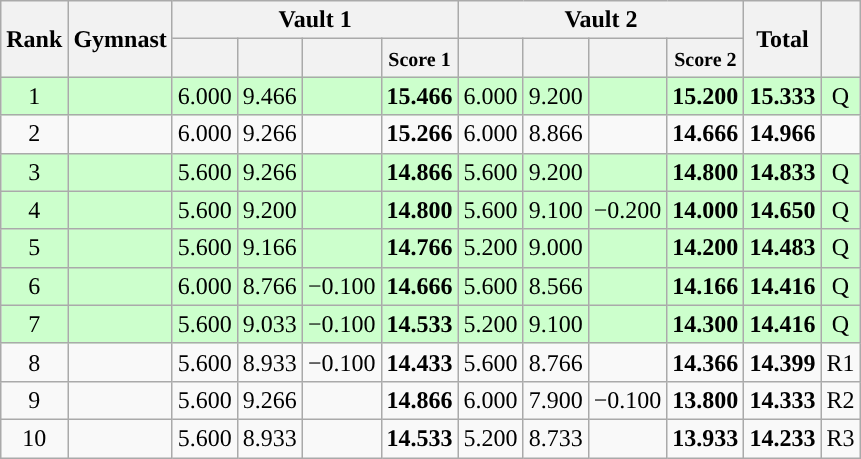<table class="wikitable sortable" style="text-align:center">
<tr>
<th rowspan=2>Rank</th>
<th rowspan=2>Gymnast</th>
<th colspan=4>Vault 1</th>
<th colspan=4>Vault 2</th>
<th rowspan=2>Total</th>
<th rowspan=2><small></small></th>
</tr>
<tr>
<th><small></small></th>
<th><small></small></th>
<th><small></small></th>
<th><small>Score 1</small></th>
<th><small></small></th>
<th><small></small></th>
<th><small></small></th>
<th><small>Score 2</small></th>
</tr>
<tr bgcolor=ccffcc>
<td>1</td>
<td align=left></td>
<td>6.000</td>
<td>9.466</td>
<td></td>
<td><strong>15.466</strong></td>
<td>6.000</td>
<td>9.200</td>
<td></td>
<td><strong>15.200</strong></td>
<td><strong>15.333</strong></td>
<td>Q</td>
</tr>
<tr>
<td>2</td>
<td align=left></td>
<td>6.000</td>
<td>9.266</td>
<td></td>
<td><strong>15.266</strong></td>
<td>6.000</td>
<td>8.866</td>
<td></td>
<td><strong>14.666</strong></td>
<td><strong>14.966</strong></td>
<td></td>
</tr>
<tr bgcolor=ccffcc>
<td>3</td>
<td align=left></td>
<td>5.600</td>
<td>9.266</td>
<td></td>
<td><strong>14.866</strong></td>
<td>5.600</td>
<td>9.200</td>
<td></td>
<td><strong>14.800</strong></td>
<td><strong>14.833</strong></td>
<td>Q</td>
</tr>
<tr bgcolor=ccffcc>
<td>4</td>
<td align=left></td>
<td>5.600</td>
<td>9.200</td>
<td></td>
<td><strong>14.800</strong></td>
<td>5.600</td>
<td>9.100</td>
<td>−0.200</td>
<td><strong>14.000</strong></td>
<td><strong>14.650</strong></td>
<td>Q</td>
</tr>
<tr bgcolor=ccffcc>
<td>5</td>
<td align=left></td>
<td>5.600</td>
<td>9.166</td>
<td></td>
<td><strong>14.766</strong></td>
<td>5.200</td>
<td>9.000</td>
<td></td>
<td><strong>14.200</strong></td>
<td><strong>14.483</strong></td>
<td>Q</td>
</tr>
<tr bgcolor=ccffcc>
<td>6</td>
<td align=left></td>
<td>6.000</td>
<td>8.766</td>
<td>−0.100</td>
<td><strong>14.666</strong></td>
<td>5.600</td>
<td>8.566</td>
<td></td>
<td><strong>14.166</strong></td>
<td><strong>14.416</strong></td>
<td>Q</td>
</tr>
<tr bgcolor=ccffcc>
<td>7</td>
<td align=left></td>
<td>5.600</td>
<td>9.033</td>
<td>−0.100</td>
<td><strong>14.533</strong></td>
<td>5.200</td>
<td>9.100</td>
<td></td>
<td><strong>14.300</strong></td>
<td><strong>14.416</strong></td>
<td>Q</td>
</tr>
<tr>
<td>8</td>
<td align=left></td>
<td>5.600</td>
<td>8.933</td>
<td>−0.100</td>
<td><strong>14.433</strong></td>
<td>5.600</td>
<td>8.766</td>
<td></td>
<td><strong>14.366</strong></td>
<td><strong>14.399</strong></td>
<td>R1</td>
</tr>
<tr>
<td>9</td>
<td align=left></td>
<td>5.600</td>
<td>9.266</td>
<td></td>
<td><strong>14.866</strong></td>
<td>6.000</td>
<td>7.900</td>
<td>−0.100</td>
<td><strong>13.800</strong></td>
<td><strong>14.333</strong></td>
<td>R2</td>
</tr>
<tr>
<td>10</td>
<td align=left></td>
<td>5.600</td>
<td>8.933</td>
<td></td>
<td><strong>14.533</strong></td>
<td>5.200</td>
<td>8.733</td>
<td></td>
<td><strong>13.933</strong></td>
<td><strong>14.233</strong></td>
<td>R3</td>
</tr>
</table>
